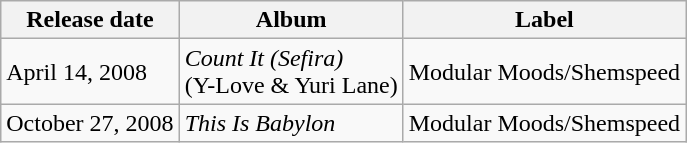<table class="wikitable">
<tr>
<th>Release date</th>
<th>Album</th>
<th>Label</th>
</tr>
<tr>
<td>April 14, 2008</td>
<td><em>Count It (Sefira)</em> <br> (Y-Love & Yuri Lane)</td>
<td>Modular Moods/Shemspeed</td>
</tr>
<tr>
<td>October 27, 2008</td>
<td><em>This Is Babylon</em></td>
<td>Modular Moods/Shemspeed</td>
</tr>
</table>
